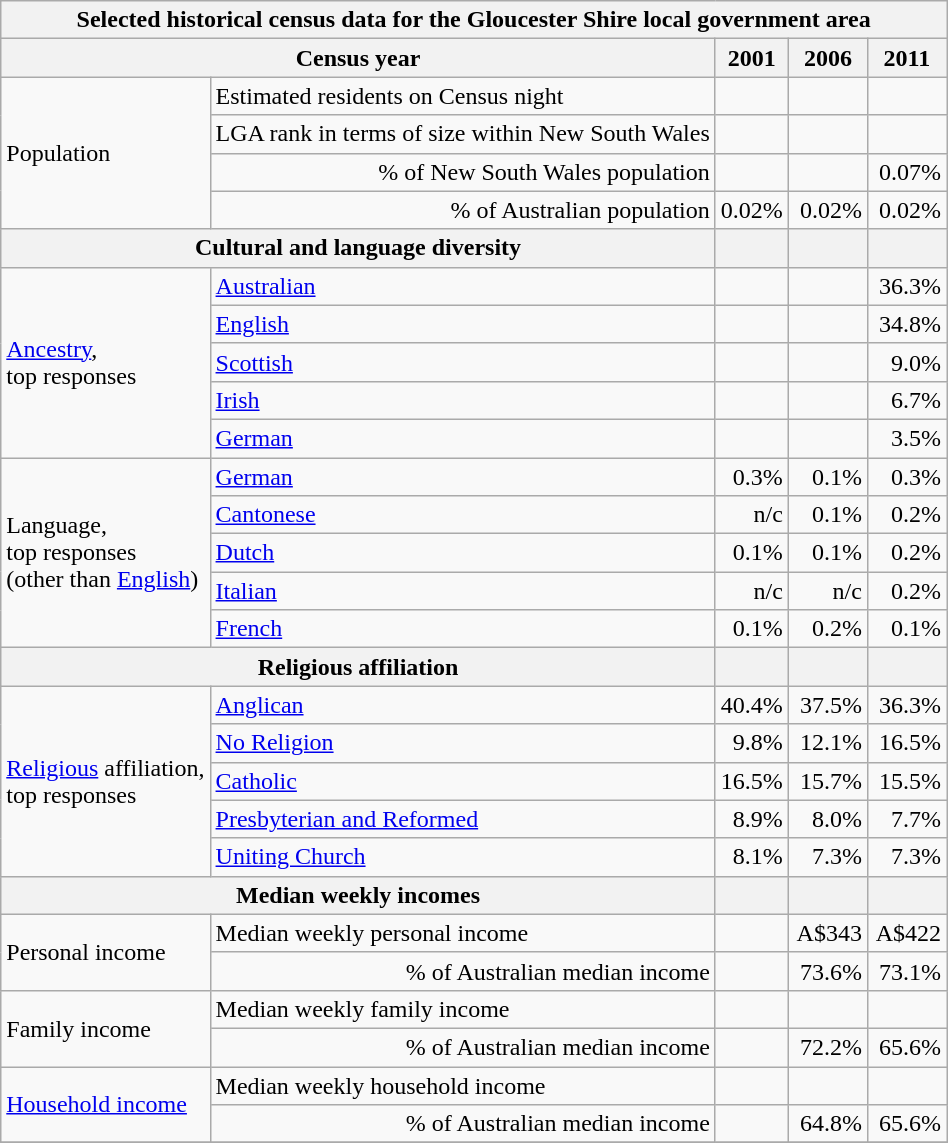<table class="wikitable">
<tr>
<th colspan=6>Selected historical census data for the Gloucester Shire local government area</th>
</tr>
<tr>
<th colspan=3>Census year</th>
<th>2001</th>
<th>2006</th>
<th>2011</th>
</tr>
<tr>
<td rowspan=4 colspan="2">Population</td>
<td>Estimated residents on Census night</td>
<td align="right"></td>
<td align="right"></td>
<td align="right"></td>
</tr>
<tr>
<td align="right">LGA rank in terms of size within New South Wales</td>
<td align="right"></td>
<td align="right"></td>
<td align="right"></td>
</tr>
<tr>
<td align="right">% of New South Wales population</td>
<td align="right"></td>
<td align="right"></td>
<td align="right">0.07%</td>
</tr>
<tr>
<td align="right">% of Australian population</td>
<td align="right">0.02%</td>
<td align="right"> 0.02%</td>
<td align="right"> 0.02%</td>
</tr>
<tr>
<th colspan=3>Cultural and language diversity</th>
<th></th>
<th></th>
<th></th>
</tr>
<tr>
<td rowspan=5 colspan=2><a href='#'>Ancestry</a>,<br>top responses</td>
<td><a href='#'>Australian</a></td>
<td align="right"></td>
<td align="right"></td>
<td align="right">36.3%</td>
</tr>
<tr>
<td><a href='#'>English</a></td>
<td align="right"></td>
<td align="right"></td>
<td align="right">34.8%</td>
</tr>
<tr>
<td><a href='#'>Scottish</a></td>
<td align="right"></td>
<td align="right"></td>
<td align="right">9.0%</td>
</tr>
<tr>
<td><a href='#'>Irish</a></td>
<td align="right"></td>
<td align="right"></td>
<td align="right">6.7%</td>
</tr>
<tr>
<td><a href='#'>German</a></td>
<td align="right"></td>
<td align="right"></td>
<td align="right">3.5%</td>
</tr>
<tr>
<td rowspan=5 colspan=2>Language,<br>top responses<br>(other than <a href='#'>English</a>)</td>
<td><a href='#'>German</a></td>
<td align="right">0.3%</td>
<td align="right"> 0.1%</td>
<td align="right"> 0.3%</td>
</tr>
<tr>
<td><a href='#'>Cantonese</a></td>
<td align="right">n/c</td>
<td align="right"> 0.1%</td>
<td align="right"> 0.2%</td>
</tr>
<tr>
<td><a href='#'>Dutch</a></td>
<td align="right">0.1%</td>
<td align="right"> 0.1%</td>
<td align="right"> 0.2%</td>
</tr>
<tr>
<td><a href='#'>Italian</a></td>
<td align="right">n/c</td>
<td align="right"> n/c</td>
<td align="right"> 0.2%</td>
</tr>
<tr>
<td><a href='#'>French</a></td>
<td align="right">0.1%</td>
<td align="right"> 0.2%</td>
<td align="right"> 0.1%</td>
</tr>
<tr>
<th colspan=3>Religious affiliation</th>
<th></th>
<th></th>
<th></th>
</tr>
<tr>
<td rowspan=5 colspan=2><a href='#'>Religious</a> affiliation,<br>top responses</td>
<td><a href='#'>Anglican</a></td>
<td align="right">40.4%</td>
<td align="right"> 37.5%</td>
<td align="right"> 36.3%</td>
</tr>
<tr>
<td><a href='#'>No Religion</a></td>
<td align="right">9.8%</td>
<td align="right"> 12.1%</td>
<td align="right"> 16.5%</td>
</tr>
<tr>
<td><a href='#'>Catholic</a></td>
<td align="right">16.5%</td>
<td align="right"> 15.7%</td>
<td align="right"> 15.5%</td>
</tr>
<tr>
<td><a href='#'>Presbyterian and Reformed</a></td>
<td align="right">8.9%</td>
<td align="right"> 8.0%</td>
<td align="right"> 7.7%</td>
</tr>
<tr>
<td><a href='#'>Uniting Church</a></td>
<td align="right">8.1%</td>
<td align="right"> 7.3%</td>
<td align="right"> 7.3%</td>
</tr>
<tr>
<th colspan=3>Median weekly incomes</th>
<th></th>
<th></th>
<th></th>
</tr>
<tr>
<td rowspan=2 colspan=2>Personal income</td>
<td>Median weekly personal income</td>
<td align="right"></td>
<td align="right">A$343</td>
<td align="right">A$422</td>
</tr>
<tr>
<td align="right">% of Australian median income</td>
<td align="right"></td>
<td align="right">73.6%</td>
<td align="right"> 73.1%</td>
</tr>
<tr>
<td rowspan=2 colspan=2>Family income</td>
<td>Median weekly family income</td>
<td align="right"></td>
<td align="right"></td>
<td align="right"></td>
</tr>
<tr>
<td align="right">% of Australian median income</td>
<td align="right"></td>
<td align="right">72.2%</td>
<td align="right"> 65.6%</td>
</tr>
<tr>
<td rowspan=2 colspan=2><a href='#'>Household income</a></td>
<td>Median weekly household income</td>
<td align="right"></td>
<td align="right"></td>
<td align="right"></td>
</tr>
<tr>
<td align="right">% of Australian median income</td>
<td align="right"></td>
<td align="right">64.8%</td>
<td align="right"> 65.6%</td>
</tr>
<tr>
</tr>
</table>
